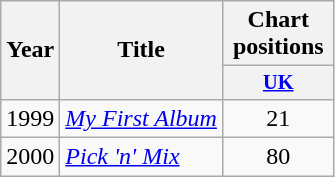<table class="wikitable">
<tr>
<th rowspan="2">Year</th>
<th rowspan="2">Title</th>
<th>Chart positions</th>
</tr>
<tr>
<th style="width:5em;font-size:85%"><a href='#'>UK</a><br></th>
</tr>
<tr>
<td>1999</td>
<td><em><a href='#'>My First Album</a></em></td>
<td style="text-align:center;">21</td>
</tr>
<tr>
<td>2000</td>
<td><em><a href='#'>Pick 'n' Mix</a></em></td>
<td style="text-align:center;">80</td>
</tr>
</table>
